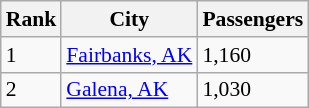<table class="wikitable" style="font-size: 90%;">
<tr>
<th>Rank</th>
<th>City</th>
<th>Passengers</th>
</tr>
<tr>
<td>1</td>
<td> <a href='#'>Fairbanks, AK</a></td>
<td>1,160</td>
</tr>
<tr>
<td>2</td>
<td> <a href='#'>Galena, AK</a></td>
<td>1,030</td>
</tr>
</table>
